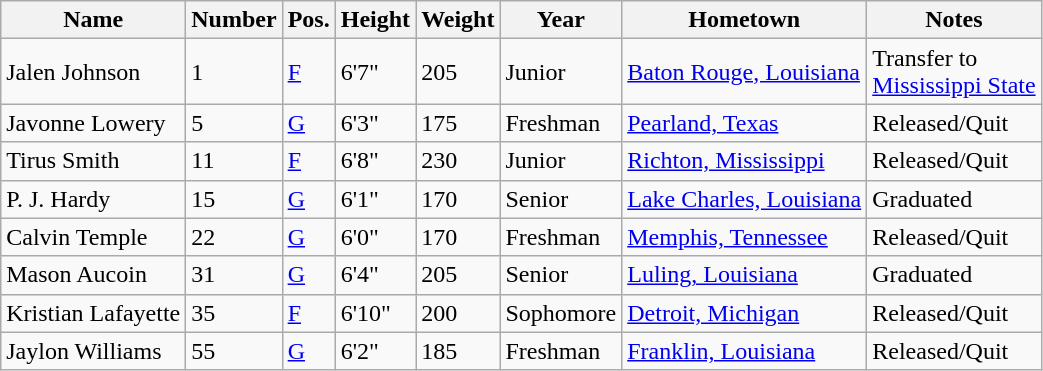<table class="wikitable sortable" border="1">
<tr>
<th>Name</th>
<th>Number</th>
<th>Pos.</th>
<th>Height</th>
<th>Weight</th>
<th>Year</th>
<th>Hometown</th>
<th class="wikitable">Notes</th>
</tr>
<tr>
<td>Jalen Johnson</td>
<td>1</td>
<td><a href='#'>F</a></td>
<td>6'7"</td>
<td>205</td>
<td>Junior</td>
<td><a href='#'>Baton Rouge, Louisiana</a></td>
<td>Transfer to <br><a href='#'>Mississippi State</a></td>
</tr>
<tr>
<td>Javonne Lowery</td>
<td>5</td>
<td><a href='#'>G</a></td>
<td>6'3"</td>
<td>175</td>
<td>Freshman</td>
<td><a href='#'>Pearland, Texas</a></td>
<td>Released/Quit</td>
</tr>
<tr>
<td>Tirus Smith</td>
<td>11</td>
<td><a href='#'>F</a></td>
<td>6'8"</td>
<td>230</td>
<td>Junior</td>
<td><a href='#'>Richton, Mississippi</a></td>
<td>Released/Quit</td>
</tr>
<tr>
<td>P. J. Hardy</td>
<td>15</td>
<td><a href='#'>G</a></td>
<td>6'1"</td>
<td>170</td>
<td>Senior</td>
<td><a href='#'>Lake Charles, Louisiana</a></td>
<td>Graduated</td>
</tr>
<tr>
<td>Calvin Temple</td>
<td>22</td>
<td><a href='#'>G</a></td>
<td>6'0"</td>
<td>170</td>
<td>Freshman</td>
<td><a href='#'>Memphis, Tennessee</a></td>
<td>Released/Quit</td>
</tr>
<tr>
<td>Mason Aucoin</td>
<td>31</td>
<td><a href='#'>G</a></td>
<td>6'4"</td>
<td>205</td>
<td>Senior</td>
<td><a href='#'>Luling, Louisiana</a></td>
<td>Graduated</td>
</tr>
<tr>
<td>Kristian Lafayette</td>
<td>35</td>
<td><a href='#'>F</a></td>
<td>6'10"</td>
<td>200</td>
<td>Sophomore</td>
<td><a href='#'>Detroit, Michigan</a></td>
<td>Released/Quit</td>
</tr>
<tr>
<td>Jaylon Williams</td>
<td>55</td>
<td><a href='#'>G</a></td>
<td>6'2"</td>
<td>185</td>
<td>Freshman</td>
<td><a href='#'>Franklin, Louisiana</a></td>
<td>Released/Quit</td>
</tr>
</table>
